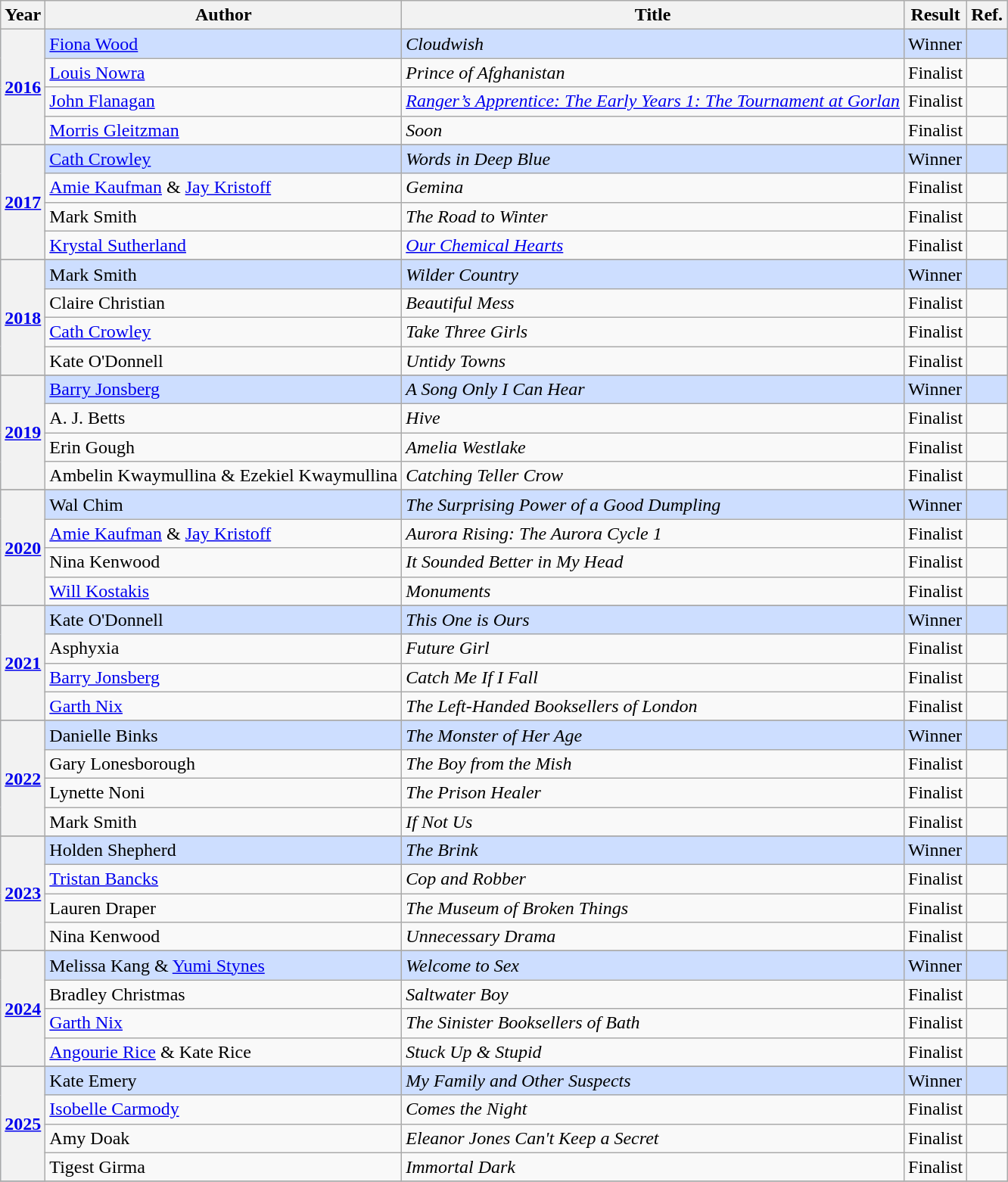<table class="wikitable">
<tr>
<th>Year</th>
<th>Author</th>
<th>Title</th>
<th>Result</th>
<th>Ref.</th>
</tr>
<tr style="background:#cddeff">
<th rowspan="4"><a href='#'>2016</a></th>
<td><a href='#'>Fiona Wood</a></td>
<td><em>Cloudwish</em></td>
<td>Winner</td>
<td></td>
</tr>
<tr>
<td><a href='#'>Louis Nowra</a></td>
<td><em>Prince of Afghanistan</em></td>
<td>Finalist</td>
<td></td>
</tr>
<tr>
<td><a href='#'>John Flanagan</a></td>
<td><em><a href='#'>Ranger’s Apprentice: The Early Years 1: The Tournament at Gorlan</a></em></td>
<td>Finalist</td>
<td></td>
</tr>
<tr>
<td><a href='#'>Morris Gleitzman</a></td>
<td><em>Soon</em></td>
<td>Finalist</td>
<td></td>
</tr>
<tr>
</tr>
<tr style="background:#cddeff">
<th rowspan="4"><a href='#'>2017</a></th>
<td><a href='#'>Cath Crowley</a></td>
<td><em>Words in Deep Blue</em></td>
<td>Winner</td>
<td></td>
</tr>
<tr>
<td><a href='#'>Amie Kaufman</a> & <a href='#'>Jay Kristoff</a></td>
<td><em>Gemina</em></td>
<td>Finalist</td>
<td></td>
</tr>
<tr>
<td>Mark Smith</td>
<td><em>The Road to Winter</em></td>
<td>Finalist</td>
<td></td>
</tr>
<tr>
<td><a href='#'>Krystal Sutherland</a></td>
<td><em><a href='#'>Our Chemical Hearts</a></em></td>
<td>Finalist</td>
<td></td>
</tr>
<tr>
</tr>
<tr style="background:#cddeff">
<th rowspan="4"><a href='#'>2018</a></th>
<td>Mark Smith</td>
<td><em>Wilder Country</em></td>
<td>Winner</td>
<td></td>
</tr>
<tr>
<td>Claire Christian</td>
<td><em>Beautiful Mess</em></td>
<td>Finalist</td>
<td></td>
</tr>
<tr>
<td><a href='#'>Cath Crowley</a></td>
<td><em>Take Three Girls</em></td>
<td>Finalist</td>
<td></td>
</tr>
<tr>
<td>Kate O'Donnell</td>
<td><em>Untidy Towns</em></td>
<td>Finalist</td>
<td></td>
</tr>
<tr>
</tr>
<tr style="background:#cddeff">
<th rowspan="4"><a href='#'>2019</a></th>
<td><a href='#'>Barry Jonsberg</a></td>
<td><em>A Song Only I Can Hear</em></td>
<td>Winner</td>
<td></td>
</tr>
<tr>
<td>A. J. Betts</td>
<td><em>Hive</em></td>
<td>Finalist</td>
<td></td>
</tr>
<tr>
<td>Erin Gough</td>
<td><em>Amelia Westlake</em></td>
<td>Finalist</td>
<td></td>
</tr>
<tr>
<td>Ambelin Kwaymullina & Ezekiel Kwaymullina</td>
<td><em>Catching Teller Crow</em></td>
<td>Finalist</td>
<td></td>
</tr>
<tr>
</tr>
<tr style="background:#cddeff">
<th rowspan="4"><a href='#'>2020</a></th>
<td>Wal Chim</td>
<td><em>The Surprising Power of a Good Dumpling</em></td>
<td>Winner</td>
<td></td>
</tr>
<tr>
<td><a href='#'>Amie Kaufman</a> & <a href='#'>Jay Kristoff</a></td>
<td><em>Aurora Rising: The Aurora Cycle 1 </em></td>
<td>Finalist</td>
<td></td>
</tr>
<tr>
<td>Nina Kenwood</td>
<td><em>It Sounded Better in My Head</em></td>
<td>Finalist</td>
<td></td>
</tr>
<tr>
<td><a href='#'>Will Kostakis</a></td>
<td><em>Monuments</em></td>
<td>Finalist</td>
<td></td>
</tr>
<tr>
</tr>
<tr style="background:#cddeff">
<th rowspan="4"><a href='#'>2021</a></th>
<td>Kate O'Donnell</td>
<td><em>This One is Ours</em></td>
<td>Winner</td>
<td></td>
</tr>
<tr>
<td>Asphyxia</td>
<td><em>Future Girl</em></td>
<td>Finalist</td>
<td></td>
</tr>
<tr>
<td><a href='#'>Barry Jonsberg</a></td>
<td><em>Catch Me If I Fall</em></td>
<td>Finalist</td>
<td></td>
</tr>
<tr>
<td><a href='#'>Garth Nix</a></td>
<td><em>The Left-Handed Booksellers of London</em></td>
<td>Finalist</td>
<td></td>
</tr>
<tr>
</tr>
<tr style="background:#cddeff">
<th rowspan="4"><a href='#'>2022</a></th>
<td>Danielle Binks</td>
<td><em>The Monster of Her Age</em></td>
<td>Winner</td>
<td></td>
</tr>
<tr>
<td>Gary Lonesborough</td>
<td><em>The Boy from the Mish</em></td>
<td>Finalist</td>
<td></td>
</tr>
<tr>
<td>Lynette Noni</td>
<td><em>The Prison Healer</em></td>
<td>Finalist</td>
<td></td>
</tr>
<tr>
<td>Mark Smith</td>
<td><em>If Not Us</em></td>
<td>Finalist</td>
<td></td>
</tr>
<tr>
</tr>
<tr style="background:#cddeff">
<th rowspan="4"><a href='#'>2023</a></th>
<td>Holden Shepherd</td>
<td><em>The Brink</em></td>
<td>Winner</td>
<td></td>
</tr>
<tr>
<td><a href='#'>Tristan Bancks</a></td>
<td><em>Cop and Robber</em></td>
<td>Finalist</td>
<td></td>
</tr>
<tr>
<td>Lauren Draper</td>
<td><em>The Museum of Broken Things</em></td>
<td>Finalist</td>
<td></td>
</tr>
<tr>
<td>Nina Kenwood</td>
<td><em>Unnecessary Drama</em></td>
<td>Finalist</td>
<td></td>
</tr>
<tr>
</tr>
<tr style="background:#cddeff">
<th rowspan="4"><a href='#'>2024</a></th>
<td>Melissa Kang & <a href='#'>Yumi Stynes</a></td>
<td><em>Welcome to Sex</em></td>
<td>Winner</td>
<td></td>
</tr>
<tr>
<td>Bradley Christmas</td>
<td><em>Saltwater Boy</em></td>
<td>Finalist</td>
<td></td>
</tr>
<tr>
<td><a href='#'>Garth Nix</a></td>
<td><em>The Sinister Booksellers of Bath</em></td>
<td>Finalist</td>
<td></td>
</tr>
<tr>
<td><a href='#'>Angourie Rice</a> & Kate Rice</td>
<td><em>Stuck Up & Stupid</em></td>
<td>Finalist</td>
<td></td>
</tr>
<tr>
</tr>
<tr style="background:#cddeff">
<th rowspan="4"><a href='#'>2025</a></th>
<td>Kate Emery</td>
<td><em>My Family and Other Suspects</em></td>
<td>Winner</td>
<td></td>
</tr>
<tr>
<td><a href='#'>Isobelle Carmody</a></td>
<td><em>Comes the Night</em></td>
<td>Finalist</td>
<td></td>
</tr>
<tr>
<td>Amy Doak</td>
<td><em>Eleanor Jones Can't Keep a Secret</em></td>
<td>Finalist</td>
<td></td>
</tr>
<tr>
<td>Tigest Girma</td>
<td><em>Immortal Dark</em></td>
<td>Finalist</td>
<td></td>
</tr>
<tr>
</tr>
</table>
